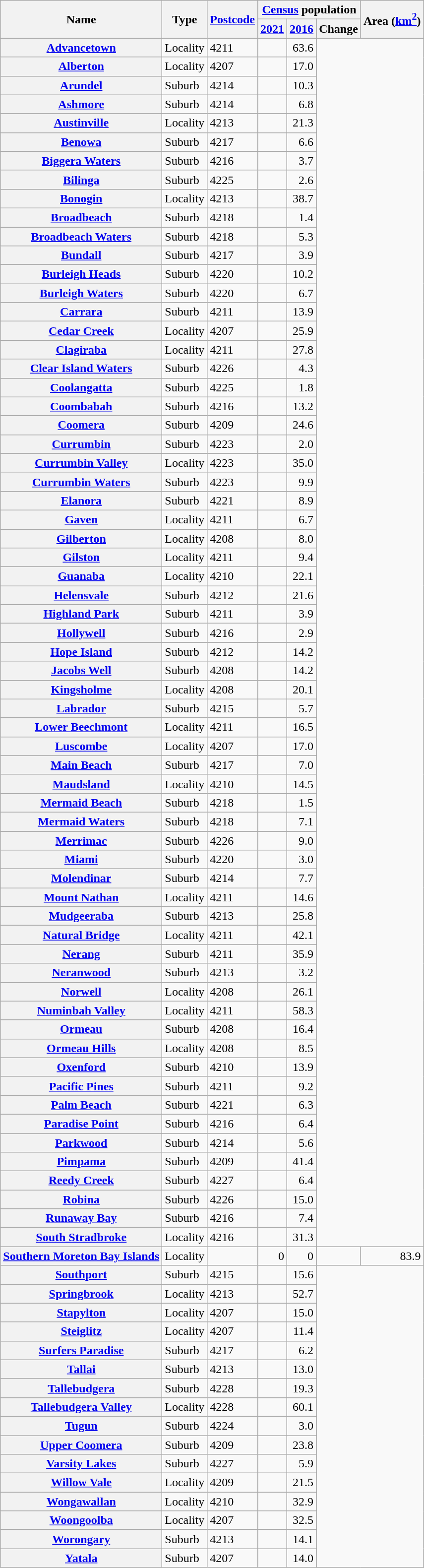<table class="wikitable sortable plainrowheaders">
<tr>
<th scope=col rowspan=2>Name</th>
<th rowspan="2">Type</th>
<th rowspan="2" scope="col"><a href='#'>Postcode</a></th>
<th colspan="3"><a href='#'>Census</a> population</th>
<th rowspan="2">Area (<a href='#'>km<sup>2</sup></a>)</th>
</tr>
<tr>
<th><a href='#'>2021</a></th>
<th><a href='#'>2016</a></th>
<th>Change</th>
</tr>
<tr>
<th scope="row"><a href='#'>Advancetown</a></th>
<td>Locality</td>
<td>4211</td>
<td></td>
<td align=right>63.6</td>
</tr>
<tr>
<th scope="row"><a href='#'>Alberton</a></th>
<td>Locality</td>
<td>4207</td>
<td></td>
<td align=right>17.0</td>
</tr>
<tr>
<th scope="row"><a href='#'>Arundel</a></th>
<td>Suburb</td>
<td>4214</td>
<td></td>
<td align=right>10.3</td>
</tr>
<tr>
<th scope="row"><a href='#'>Ashmore</a></th>
<td>Suburb</td>
<td>4214</td>
<td></td>
<td align=right>6.8</td>
</tr>
<tr>
<th scope="row"><a href='#'>Austinville</a></th>
<td>Locality</td>
<td>4213</td>
<td></td>
<td align=right>21.3</td>
</tr>
<tr>
<th scope="row"><a href='#'>Benowa</a></th>
<td>Suburb</td>
<td>4217</td>
<td></td>
<td align=right>6.6</td>
</tr>
<tr>
<th scope="row"><a href='#'>Biggera Waters</a></th>
<td>Suburb</td>
<td>4216</td>
<td></td>
<td align=right>3.7</td>
</tr>
<tr>
<th scope="row"><a href='#'>Bilinga</a></th>
<td>Suburb</td>
<td>4225</td>
<td></td>
<td align=right>2.6</td>
</tr>
<tr>
<th scope="row"><a href='#'>Bonogin</a></th>
<td>Locality</td>
<td>4213</td>
<td></td>
<td align=right>38.7</td>
</tr>
<tr>
<th scope="row"><a href='#'>Broadbeach</a></th>
<td>Suburb</td>
<td>4218</td>
<td></td>
<td align=right>1.4</td>
</tr>
<tr>
<th scope="row"><a href='#'>Broadbeach Waters</a></th>
<td>Suburb</td>
<td>4218</td>
<td></td>
<td align=right>5.3</td>
</tr>
<tr>
<th scope="row"><a href='#'>Bundall</a></th>
<td>Suburb</td>
<td>4217</td>
<td></td>
<td align=right>3.9</td>
</tr>
<tr>
<th scope="row"><a href='#'>Burleigh Heads</a></th>
<td>Suburb</td>
<td>4220</td>
<td></td>
<td align=right>10.2</td>
</tr>
<tr>
<th scope="row"><a href='#'>Burleigh Waters</a></th>
<td>Suburb</td>
<td>4220</td>
<td></td>
<td align=right>6.7</td>
</tr>
<tr>
<th scope="row"><a href='#'>Carrara</a></th>
<td>Suburb</td>
<td>4211</td>
<td></td>
<td align=right>13.9</td>
</tr>
<tr>
<th scope="row"><a href='#'>Cedar Creek</a></th>
<td>Locality</td>
<td>4207</td>
<td></td>
<td align=right>25.9</td>
</tr>
<tr>
<th scope="row"><a href='#'>Clagiraba</a></th>
<td>Locality</td>
<td>4211</td>
<td></td>
<td align=right>27.8</td>
</tr>
<tr>
<th scope="row"><a href='#'>Clear Island Waters</a></th>
<td>Suburb</td>
<td>4226</td>
<td></td>
<td align=right>4.3</td>
</tr>
<tr>
<th scope="row"><a href='#'>Coolangatta</a></th>
<td>Suburb</td>
<td>4225</td>
<td></td>
<td align=right>1.8</td>
</tr>
<tr>
<th scope="row"><a href='#'>Coombabah</a></th>
<td>Suburb</td>
<td>4216</td>
<td></td>
<td align=right>13.2</td>
</tr>
<tr>
<th scope="row"><a href='#'>Coomera</a></th>
<td>Suburb</td>
<td>4209</td>
<td></td>
<td align=right>24.6</td>
</tr>
<tr>
<th scope="row"><a href='#'>Currumbin</a></th>
<td>Suburb</td>
<td>4223</td>
<td></td>
<td align=right>2.0</td>
</tr>
<tr>
<th scope="row"><a href='#'>Currumbin Valley</a></th>
<td>Locality</td>
<td>4223</td>
<td></td>
<td align=right>35.0</td>
</tr>
<tr>
<th scope="row"><a href='#'>Currumbin Waters</a></th>
<td>Suburb</td>
<td>4223</td>
<td></td>
<td align=right>9.9</td>
</tr>
<tr>
<th scope="row"><a href='#'>Elanora</a></th>
<td>Suburb</td>
<td>4221</td>
<td></td>
<td align=right>8.9</td>
</tr>
<tr>
<th scope="row"><a href='#'>Gaven</a></th>
<td>Locality</td>
<td>4211</td>
<td></td>
<td align=right>6.7</td>
</tr>
<tr>
<th scope="row"><a href='#'>Gilberton</a></th>
<td>Locality</td>
<td>4208</td>
<td></td>
<td align=right>8.0</td>
</tr>
<tr>
<th scope="row"><a href='#'>Gilston</a></th>
<td>Locality</td>
<td>4211</td>
<td></td>
<td align=right>9.4</td>
</tr>
<tr>
<th scope="row"><a href='#'>Guanaba</a></th>
<td>Locality</td>
<td>4210</td>
<td></td>
<td align=right>22.1</td>
</tr>
<tr>
<th scope="row"><a href='#'>Helensvale</a></th>
<td>Suburb</td>
<td>4212</td>
<td></td>
<td align=right>21.6</td>
</tr>
<tr>
<th scope="row"><a href='#'>Highland Park</a></th>
<td>Suburb</td>
<td>4211</td>
<td></td>
<td align=right>3.9</td>
</tr>
<tr>
<th scope="row"><a href='#'>Hollywell</a></th>
<td>Suburb</td>
<td>4216</td>
<td></td>
<td align=right>2.9</td>
</tr>
<tr>
<th scope="row"><a href='#'>Hope Island</a></th>
<td>Suburb</td>
<td>4212</td>
<td></td>
<td align=right>14.2</td>
</tr>
<tr>
<th scope="row"><a href='#'>Jacobs Well</a></th>
<td>Suburb</td>
<td>4208</td>
<td></td>
<td align=right>14.2</td>
</tr>
<tr>
<th scope="row"><a href='#'>Kingsholme</a></th>
<td>Locality</td>
<td>4208</td>
<td></td>
<td align=right>20.1</td>
</tr>
<tr>
<th scope="row"><a href='#'>Labrador</a></th>
<td>Suburb</td>
<td>4215</td>
<td></td>
<td align=right>5.7</td>
</tr>
<tr>
<th scope="row"><a href='#'>Lower Beechmont</a></th>
<td>Locality</td>
<td>4211</td>
<td></td>
<td align=right>16.5</td>
</tr>
<tr>
<th scope="row"><a href='#'>Luscombe</a></th>
<td>Locality</td>
<td>4207</td>
<td></td>
<td align=right>17.0</td>
</tr>
<tr>
<th scope="row"><a href='#'>Main Beach</a></th>
<td>Suburb</td>
<td>4217</td>
<td></td>
<td align=right>7.0</td>
</tr>
<tr>
<th scope="row"><a href='#'>Maudsland</a></th>
<td>Locality</td>
<td>4210</td>
<td></td>
<td align=right>14.5</td>
</tr>
<tr>
<th scope="row"><a href='#'>Mermaid Beach</a></th>
<td>Suburb</td>
<td>4218</td>
<td></td>
<td align=right>1.5</td>
</tr>
<tr>
<th scope="row"><a href='#'>Mermaid Waters</a></th>
<td>Suburb</td>
<td>4218</td>
<td></td>
<td align=right>7.1</td>
</tr>
<tr>
<th scope="row"><a href='#'>Merrimac</a></th>
<td>Suburb</td>
<td>4226</td>
<td></td>
<td align=right>9.0</td>
</tr>
<tr>
<th scope="row"><a href='#'>Miami</a></th>
<td>Suburb</td>
<td>4220</td>
<td></td>
<td align=right>3.0</td>
</tr>
<tr>
<th scope="row"><a href='#'>Molendinar</a></th>
<td>Suburb</td>
<td>4214</td>
<td></td>
<td align=right>7.7</td>
</tr>
<tr>
<th scope="row"><a href='#'>Mount Nathan</a></th>
<td>Locality</td>
<td>4211</td>
<td></td>
<td align=right>14.6</td>
</tr>
<tr>
<th scope="row"><a href='#'>Mudgeeraba</a></th>
<td>Suburb</td>
<td>4213</td>
<td></td>
<td align=right>25.8</td>
</tr>
<tr>
<th scope="row"><a href='#'>Natural Bridge</a></th>
<td>Locality</td>
<td>4211</td>
<td></td>
<td align=right>42.1</td>
</tr>
<tr>
<th scope="row"><a href='#'>Nerang</a></th>
<td>Suburb</td>
<td>4211</td>
<td></td>
<td align=right>35.9</td>
</tr>
<tr>
<th scope="row"><a href='#'>Neranwood</a></th>
<td>Suburb</td>
<td>4213</td>
<td></td>
<td align=right>3.2</td>
</tr>
<tr>
<th scope="row"><a href='#'>Norwell</a></th>
<td>Locality</td>
<td>4208</td>
<td></td>
<td align=right>26.1</td>
</tr>
<tr>
<th scope="row"><a href='#'>Numinbah Valley</a></th>
<td>Locality</td>
<td>4211</td>
<td></td>
<td align=right>58.3</td>
</tr>
<tr>
<th scope="row"><a href='#'>Ormeau</a></th>
<td>Suburb</td>
<td>4208</td>
<td></td>
<td align=right>16.4</td>
</tr>
<tr>
<th scope="row"><a href='#'>Ormeau Hills</a></th>
<td>Locality</td>
<td>4208</td>
<td></td>
<td align=right>8.5</td>
</tr>
<tr>
<th scope="row"><a href='#'>Oxenford</a></th>
<td>Suburb</td>
<td>4210</td>
<td></td>
<td align=right>13.9</td>
</tr>
<tr>
<th scope="row"><a href='#'>Pacific Pines</a></th>
<td>Suburb</td>
<td>4211</td>
<td></td>
<td align=right>9.2</td>
</tr>
<tr>
<th scope="row"><a href='#'>Palm Beach</a></th>
<td>Suburb</td>
<td>4221</td>
<td></td>
<td align=right>6.3</td>
</tr>
<tr>
<th scope="row"><a href='#'>Paradise Point</a></th>
<td>Suburb</td>
<td>4216</td>
<td></td>
<td align=right>6.4</td>
</tr>
<tr>
<th scope="row"><a href='#'>Parkwood</a></th>
<td>Suburb</td>
<td>4214</td>
<td></td>
<td align=right>5.6</td>
</tr>
<tr>
<th scope="row"><a href='#'>Pimpama</a></th>
<td>Suburb</td>
<td>4209</td>
<td></td>
<td align=right>41.4</td>
</tr>
<tr>
<th scope="row"><a href='#'>Reedy Creek</a></th>
<td>Suburb</td>
<td>4227</td>
<td></td>
<td align=right>6.4</td>
</tr>
<tr>
<th scope="row"><a href='#'>Robina</a></th>
<td>Suburb</td>
<td>4226</td>
<td></td>
<td align=right>15.0</td>
</tr>
<tr>
<th scope="row"><a href='#'>Runaway Bay</a></th>
<td>Suburb</td>
<td>4216</td>
<td></td>
<td align=right>7.4</td>
</tr>
<tr>
<th scope="row"><a href='#'>South Stradbroke</a></th>
<td>Locality</td>
<td>4216</td>
<td></td>
<td align=right>31.3</td>
</tr>
<tr>
<th scope="row"><a href='#'>Southern Moreton Bay Islands</a></th>
<td>Locality</td>
<td></td>
<td align="right">0</td>
<td align="right">0</td>
<td></td>
<td align=right>83.9</td>
</tr>
<tr>
<th scope="row"><a href='#'>Southport</a></th>
<td>Suburb</td>
<td>4215</td>
<td></td>
<td align=right>15.6</td>
</tr>
<tr>
<th scope="row"><a href='#'>Springbrook</a></th>
<td>Locality</td>
<td>4213</td>
<td></td>
<td align=right>52.7</td>
</tr>
<tr>
<th scope="row"><a href='#'>Stapylton</a></th>
<td>Locality</td>
<td>4207</td>
<td></td>
<td align=right>15.0</td>
</tr>
<tr>
<th scope="row"><a href='#'>Steiglitz</a></th>
<td>Locality</td>
<td>4207</td>
<td></td>
<td align=right>11.4</td>
</tr>
<tr>
<th scope="row"><a href='#'>Surfers Paradise</a></th>
<td>Suburb</td>
<td>4217</td>
<td></td>
<td align=right>6.2</td>
</tr>
<tr>
<th scope="row"><a href='#'>Tallai</a></th>
<td>Suburb</td>
<td>4213</td>
<td></td>
<td align=right>13.0</td>
</tr>
<tr>
<th scope="row"><a href='#'>Tallebudgera</a></th>
<td>Suburb</td>
<td>4228</td>
<td></td>
<td align=right>19.3</td>
</tr>
<tr>
<th scope="row"><a href='#'>Tallebudgera Valley</a></th>
<td>Locality</td>
<td>4228</td>
<td></td>
<td align=right>60.1</td>
</tr>
<tr>
<th scope="row"><a href='#'>Tugun</a></th>
<td>Suburb</td>
<td>4224</td>
<td></td>
<td align=right>3.0</td>
</tr>
<tr>
<th scope="row"><a href='#'>Upper Coomera</a></th>
<td>Suburb</td>
<td>4209</td>
<td></td>
<td align=right>23.8</td>
</tr>
<tr>
<th scope="row"><a href='#'>Varsity Lakes</a></th>
<td>Suburb</td>
<td>4227</td>
<td></td>
<td align=right>5.9</td>
</tr>
<tr>
<th scope="row"><a href='#'>Willow Vale</a></th>
<td>Locality</td>
<td>4209</td>
<td></td>
<td align=right>21.5</td>
</tr>
<tr>
<th scope="row"><a href='#'>Wongawallan</a></th>
<td>Locality</td>
<td>4210</td>
<td></td>
<td align=right>32.9</td>
</tr>
<tr>
<th scope="row"><a href='#'>Woongoolba</a></th>
<td>Locality</td>
<td>4207</td>
<td></td>
<td align=right>32.5</td>
</tr>
<tr>
<th scope="row"><a href='#'>Worongary</a></th>
<td>Suburb</td>
<td>4213</td>
<td></td>
<td align=right>14.1</td>
</tr>
<tr>
<th scope="row"><a href='#'>Yatala</a></th>
<td>Suburb</td>
<td>4207</td>
<td></td>
<td align=right>14.0</td>
</tr>
</table>
